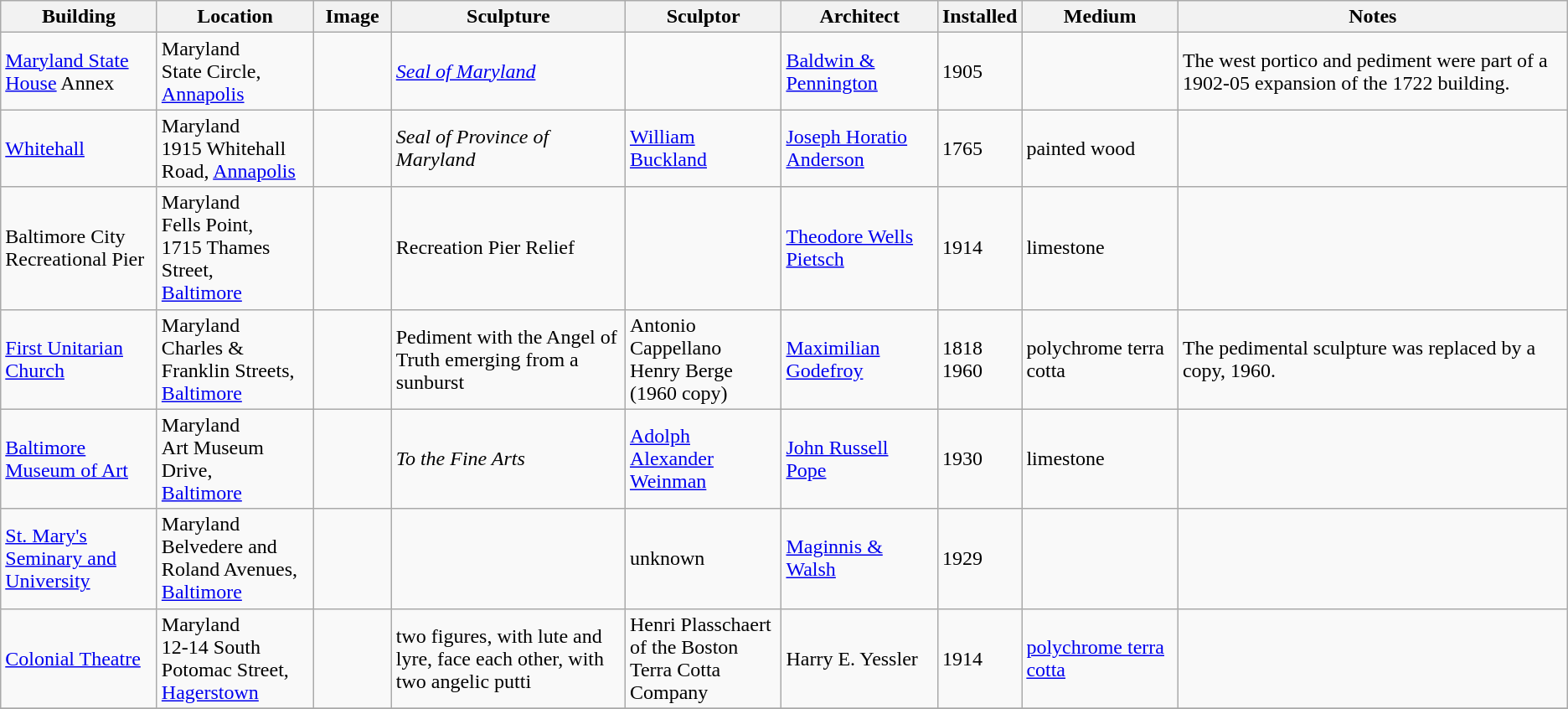<table class="wikitable sortable">
<tr>
<th width="10%">Building</th>
<th width="10%">Location</th>
<th width="5%">Image</th>
<th width="15%">Sculpture</th>
<th width="10%">Sculptor</th>
<th width="10%">Architect</th>
<th width="5%">Installed</th>
<th width="10%">Medium</th>
<th width="25%">Notes</th>
</tr>
<tr>
<td><a href='#'>Maryland State House</a> Annex</td>
<td>Maryland<br>State Circle,<br><a href='#'>Annapolis</a></td>
<td></td>
<td><em><a href='#'>Seal of Maryland</a></em></td>
<td></td>
<td><a href='#'>Baldwin & Pennington</a></td>
<td>1905</td>
<td></td>
<td>The west portico and pediment were part of a 1902-05 expansion of the 1722 building.</td>
</tr>
<tr>
<td><a href='#'>Whitehall</a></td>
<td>Maryland<br>1915 Whitehall Road, <a href='#'>Annapolis</a></td>
<td></td>
<td><em>Seal of Province of Maryland</em></td>
<td><a href='#'>William Buckland</a></td>
<td><a href='#'>Joseph Horatio Anderson</a></td>
<td>1765</td>
<td>painted wood</td>
<td></td>
</tr>
<tr>
<td>Baltimore City Recreational Pier</td>
<td>Maryland<br>Fells Point,<br>1715 Thames Street,<br><a href='#'>Baltimore</a></td>
<td></td>
<td>Recreation Pier Relief</td>
<td></td>
<td><a href='#'>Theodore Wells Pietsch</a></td>
<td>1914</td>
<td>limestone</td>
<td></td>
</tr>
<tr>
<td><a href='#'>First Unitarian Church</a></td>
<td>Maryland<br>Charles & Franklin Streets,<br><a href='#'>Baltimore</a></td>
<td></td>
<td>Pediment with the Angel of Truth emerging from a sunburst</td>
<td>Antonio Cappellano<br>Henry Berge (1960 copy)</td>
<td><a href='#'>Maximilian Godefroy</a></td>
<td>1818<br>1960</td>
<td>polychrome terra cotta</td>
<td>The pedimental sculpture was replaced by a copy, 1960.</td>
</tr>
<tr>
<td><a href='#'>Baltimore Museum of Art</a></td>
<td>Maryland<br>Art Museum Drive,<br><a href='#'>Baltimore</a><br></td>
<td></td>
<td><em>To the Fine Arts</em></td>
<td><a href='#'>Adolph Alexander Weinman</a></td>
<td><a href='#'>John Russell Pope</a></td>
<td>1930</td>
<td>limestone</td>
<td></td>
</tr>
<tr>
<td><a href='#'>St. Mary's Seminary and University</a></td>
<td>Maryland<br>Belvedere and Roland Avenues,<br><a href='#'>Baltimore</a></td>
<td></td>
<td></td>
<td>unknown</td>
<td><a href='#'>Maginnis & Walsh</a></td>
<td>1929</td>
<td></td>
<td></td>
</tr>
<tr>
<td><a href='#'>Colonial Theatre</a></td>
<td>Maryland<br>12-14 South Potomac Street,<br><a href='#'>Hagerstown</a></td>
<td></td>
<td>two figures, with lute and lyre, face each other, with two angelic putti</td>
<td>Henri Plasschaert of the Boston Terra Cotta Company</td>
<td>Harry E. Yessler</td>
<td>1914</td>
<td><a href='#'>polychrome terra cotta</a></td>
<td></td>
</tr>
<tr>
</tr>
</table>
